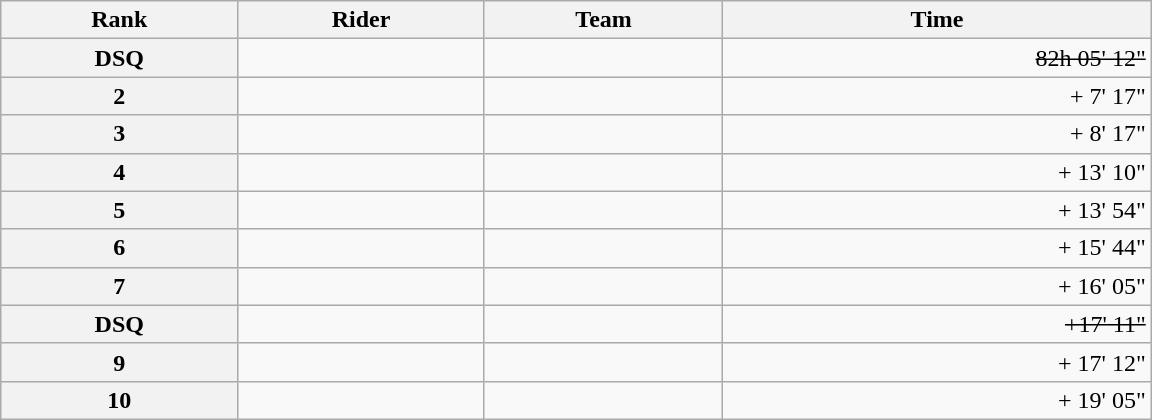<table class="wikitable" style="width:48em;margin-bottom:0;">
<tr>
<th scope="col">Rank</th>
<th scope="col">Rider</th>
<th scope="col">Team</th>
<th scope="col">Time</th>
</tr>
<tr>
<th scope="row">DSQ</th>
<td><s></s></td>
<td><s></s></td>
<td style="text-align:right;"><s>82h 05' 12"</s></td>
</tr>
<tr>
<th scope="row">2</th>
<td></td>
<td></td>
<td style="text-align:right;">+ 7' 17"</td>
</tr>
<tr>
<th scope="row">3</th>
<td></td>
<td></td>
<td style="text-align:right;">+ 8' 17"</td>
</tr>
<tr>
<th scope="row">4</th>
<td></td>
<td></td>
<td style="text-align:right;">+ 13' 10"</td>
</tr>
<tr>
<th scope="row">5</th>
<td></td>
<td></td>
<td style="text-align:right;">+ 13' 54"</td>
</tr>
<tr>
<th scope="row">6</th>
<td></td>
<td></td>
<td style="text-align:right;">+ 15' 44"</td>
</tr>
<tr>
<th scope="row">7</th>
<td></td>
<td></td>
<td style="text-align:right;">+ 16' 05"</td>
</tr>
<tr>
<th scope="row">DSQ</th>
<td><s></s></td>
<td><s></s></td>
<td style="text-align:right;"><s>+17' 11"</s></td>
</tr>
<tr>
<th scope="row">9</th>
<td></td>
<td></td>
<td style="text-align:right;">+ 17' 12"</td>
</tr>
<tr>
<th scope="row">10</th>
<td></td>
<td></td>
<td style="text-align:right;">+ 19' 05"</td>
</tr>
</table>
